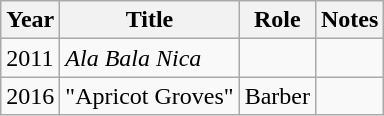<table class="wikitable sortable plainrowheaders">
<tr>
<th>Year</th>
<th>Title</th>
<th>Role</th>
<th class="unsortable">Notes</th>
</tr>
<tr>
<td>2011</td>
<td><em>Ala Bala Nica</em></td>
<td></td>
<td></td>
</tr>
<tr>
<td>2016</td>
<td>"Apricot Groves"</td>
<td>Barber</td>
<td></td>
</tr>
</table>
